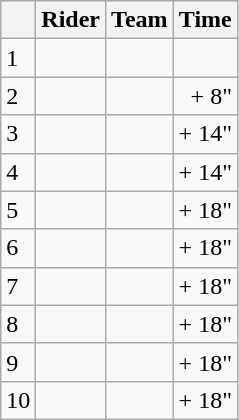<table class="wikitable">
<tr>
<th></th>
<th>Rider</th>
<th>Team</th>
<th>Time</th>
</tr>
<tr>
<td>1</td>
<td> </td>
<td></td>
<td align="right"></td>
</tr>
<tr>
<td>2</td>
<td></td>
<td></td>
<td align="right">+ 8"</td>
</tr>
<tr>
<td>3</td>
<td></td>
<td></td>
<td align="right">+ 14"</td>
</tr>
<tr>
<td>4</td>
<td></td>
<td></td>
<td align="right">+ 14"</td>
</tr>
<tr>
<td>5</td>
<td></td>
<td></td>
<td align="right">+ 18"</td>
</tr>
<tr>
<td>6</td>
<td></td>
<td></td>
<td align="right">+ 18"</td>
</tr>
<tr>
<td>7</td>
<td></td>
<td></td>
<td align="right">+ 18"</td>
</tr>
<tr>
<td>8</td>
<td></td>
<td></td>
<td align="right">+ 18"</td>
</tr>
<tr>
<td>9</td>
<td></td>
<td></td>
<td align="right">+ 18"</td>
</tr>
<tr>
<td>10</td>
<td></td>
<td></td>
<td align="right">+ 18"</td>
</tr>
</table>
